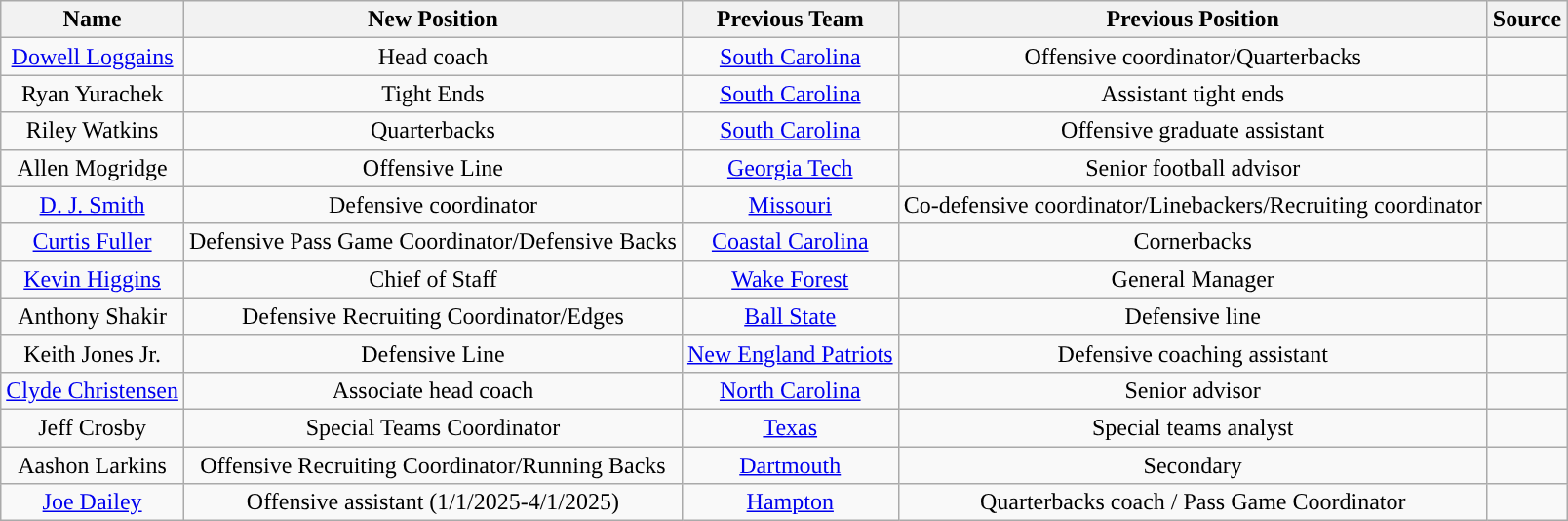<table class="wikitable">
<tr>
<th style="text-align:center; ">Name</th>
<th style="text-align:center; ">New Position</th>
<th style="text-align:center; ">Previous Team</th>
<th style="text-align:center; ">Previous Position</th>
<th style="text-align:center; ">Source</th>
</tr>
<tr align="center">
<td><a href='#'>Dowell Loggains</a></td>
<td>Head coach</td>
<td><a href='#'>South Carolina</a></td>
<td>Offensive coordinator/Quarterbacks</td>
<td></td>
</tr>
<tr align="center">
<td>Ryan Yurachek</td>
<td>Tight Ends</td>
<td><a href='#'>South Carolina</a></td>
<td>Assistant tight ends</td>
<td></td>
</tr>
<tr align="center">
<td>Riley Watkins</td>
<td>Quarterbacks</td>
<td><a href='#'>South Carolina</a></td>
<td>Offensive graduate assistant</td>
<td></td>
</tr>
<tr align="center">
<td>Allen Mogridge</td>
<td>Offensive Line</td>
<td><a href='#'>Georgia Tech</a></td>
<td>Senior football advisor</td>
<td></td>
</tr>
<tr align="center">
<td><a href='#'>D. J. Smith</a></td>
<td>Defensive coordinator</td>
<td><a href='#'>Missouri</a></td>
<td>Co-defensive coordinator/Linebackers/Recruiting coordinator</td>
<td></td>
</tr>
<tr align="center">
<td><a href='#'>Curtis Fuller</a></td>
<td>Defensive Pass Game Coordinator/Defensive Backs</td>
<td><a href='#'>Coastal Carolina</a></td>
<td>Cornerbacks</td>
<td></td>
</tr>
<tr align="center">
<td><a href='#'>Kevin Higgins</a></td>
<td>Chief of Staff</td>
<td><a href='#'>Wake Forest</a></td>
<td>General Manager</td>
<td></td>
</tr>
<tr align="center">
<td>Anthony Shakir</td>
<td>Defensive Recruiting Coordinator/Edges</td>
<td><a href='#'>Ball State</a></td>
<td>Defensive line</td>
<td></td>
</tr>
<tr align="center">
<td>Keith Jones Jr.</td>
<td>Defensive Line</td>
<td><a href='#'>New England Patriots</a></td>
<td>Defensive coaching assistant</td>
<td></td>
</tr>
<tr align="center">
<td><a href='#'>Clyde Christensen</a></td>
<td>Associate head coach</td>
<td><a href='#'>North Carolina</a></td>
<td>Senior advisor</td>
<td></td>
</tr>
<tr align="center">
<td>Jeff Crosby</td>
<td>Special Teams Coordinator</td>
<td><a href='#'>Texas</a></td>
<td>Special teams analyst</td>
<td></td>
</tr>
<tr align="center">
<td>Aashon Larkins</td>
<td>Offensive Recruiting Coordinator/Running Backs</td>
<td><a href='#'>Dartmouth</a></td>
<td>Secondary</td>
<td></td>
</tr>
<tr align="center">
<td><a href='#'>Joe Dailey</a></td>
<td>Offensive assistant (1/1/2025-4/1/2025)</td>
<td><a href='#'>Hampton</a></td>
<td>Quarterbacks coach / Pass Game Coordinator</td>
<td></td>
</tr>
</table>
